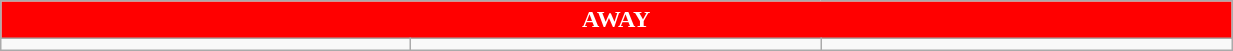<table class="wikitable collapsible collapsed" style="width:65%">
<tr>
<th colspan=6 ! style="color:white; background:red;">AWAY</th>
</tr>
<tr>
<td></td>
<td></td>
<td></td>
</tr>
</table>
